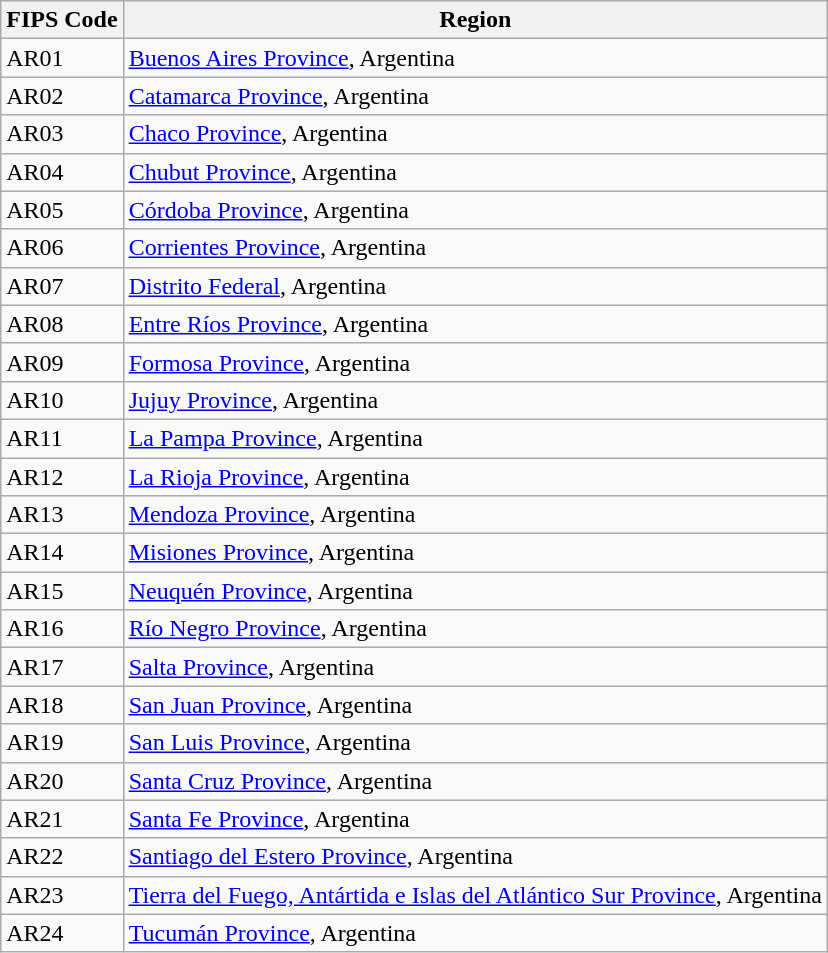<table class="wikitable">
<tr>
<th>FIPS Code</th>
<th>Region</th>
</tr>
<tr>
<td>AR01</td>
<td><a href='#'>Buenos Aires Province</a>, Argentina</td>
</tr>
<tr>
<td>AR02</td>
<td><a href='#'>Catamarca Province</a>, Argentina</td>
</tr>
<tr>
<td>AR03</td>
<td><a href='#'>Chaco Province</a>, Argentina</td>
</tr>
<tr>
<td>AR04</td>
<td><a href='#'>Chubut Province</a>, Argentina</td>
</tr>
<tr>
<td>AR05</td>
<td><a href='#'>Córdoba Province</a>, Argentina</td>
</tr>
<tr>
<td>AR06</td>
<td><a href='#'>Corrientes Province</a>, Argentina</td>
</tr>
<tr>
<td>AR07</td>
<td><a href='#'>Distrito Federal</a>, Argentina</td>
</tr>
<tr>
<td>AR08</td>
<td><a href='#'>Entre Ríos Province</a>, Argentina</td>
</tr>
<tr>
<td>AR09</td>
<td><a href='#'>Formosa Province</a>, Argentina</td>
</tr>
<tr>
<td>AR10</td>
<td><a href='#'>Jujuy Province</a>, Argentina</td>
</tr>
<tr>
<td>AR11</td>
<td><a href='#'>La Pampa Province</a>, Argentina</td>
</tr>
<tr>
<td>AR12</td>
<td><a href='#'>La Rioja Province</a>, Argentina</td>
</tr>
<tr>
<td>AR13</td>
<td><a href='#'>Mendoza Province</a>, Argentina</td>
</tr>
<tr>
<td>AR14</td>
<td><a href='#'>Misiones Province</a>, Argentina</td>
</tr>
<tr>
<td>AR15</td>
<td><a href='#'>Neuquén Province</a>, Argentina</td>
</tr>
<tr>
<td>AR16</td>
<td><a href='#'>Río Negro Province</a>, Argentina</td>
</tr>
<tr>
<td>AR17</td>
<td><a href='#'>Salta Province</a>, Argentina</td>
</tr>
<tr>
<td>AR18</td>
<td><a href='#'>San Juan Province</a>, Argentina</td>
</tr>
<tr>
<td>AR19</td>
<td><a href='#'>San Luis Province</a>, Argentina</td>
</tr>
<tr>
<td>AR20</td>
<td><a href='#'>Santa Cruz Province</a>, Argentina</td>
</tr>
<tr>
<td>AR21</td>
<td><a href='#'>Santa Fe Province</a>, Argentina</td>
</tr>
<tr>
<td>AR22</td>
<td><a href='#'>Santiago del Estero Province</a>, Argentina</td>
</tr>
<tr>
<td>AR23</td>
<td><a href='#'>Tierra del Fuego, Antártida e Islas del Atlántico Sur Province</a>, Argentina</td>
</tr>
<tr>
<td>AR24</td>
<td><a href='#'>Tucumán Province</a>, Argentina</td>
</tr>
</table>
